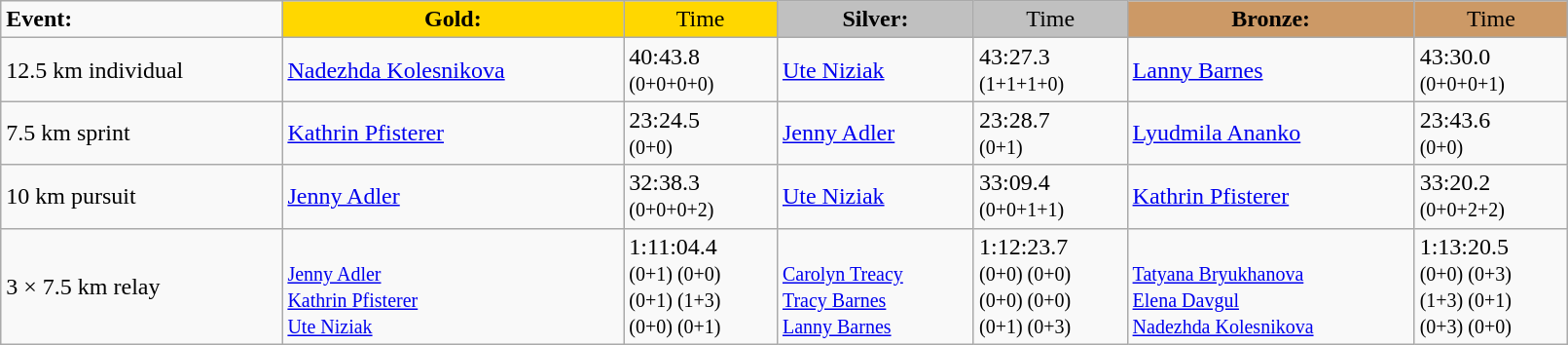<table class="wikitable" width=85%>
<tr>
<td><strong>Event:</strong></td>
<td style="text-align:center;background-color:gold;"><strong>Gold:</strong></td>
<td style="text-align:center;background-color:gold;">Time</td>
<td style="text-align:center;background-color:silver;"><strong>Silver:</strong></td>
<td style="text-align:center;background-color:silver;">Time</td>
<td style="text-align:center;background-color:#CC9966;"><strong>Bronze:</strong></td>
<td style="text-align:center;background-color:#CC9966;">Time</td>
</tr>
<tr>
<td>12.5 km individual<br><em></em></td>
<td><a href='#'>Nadezhda Kolesnikova</a><br><small></small></td>
<td>40:43.8<br><small>(0+0+0+0)</small></td>
<td><a href='#'>Ute Niziak</a><br><small></small></td>
<td>43:27.3<br><small>(1+1+1+0)</small></td>
<td><a href='#'>Lanny Barnes</a><br><small></small></td>
<td>43:30.0<br><small>(0+0+0+1)</small></td>
</tr>
<tr>
<td>7.5 km sprint<br><em></em></td>
<td><a href='#'>Kathrin Pfisterer</a><br><small></small></td>
<td>23:24.5<br><small>(0+0)</small></td>
<td><a href='#'>Jenny Adler</a><br><small></small></td>
<td>23:28.7<br><small>(0+1)</small></td>
<td><a href='#'>Lyudmila Ananko</a><br><small></small></td>
<td>23:43.6<br><small>(0+0)</small></td>
</tr>
<tr>
<td>10 km pursuit<br><em></em></td>
<td><a href='#'>Jenny Adler</a><br><small></small></td>
<td>32:38.3 <br><small>(0+0+0+2)</small></td>
<td><a href='#'>Ute Niziak</a> <br><small></small></td>
<td>33:09.4<br><small>(0+0+1+1)</small></td>
<td><a href='#'>Kathrin Pfisterer</a><br><small></small></td>
<td>33:20.2<br><small>(0+0+2+2)</small></td>
</tr>
<tr>
<td>3 × 7.5 km relay<br><em></em></td>
<td>  <br><small><a href='#'>Jenny Adler</a> <br> <a href='#'>Kathrin Pfisterer</a> <br> <a href='#'>Ute Niziak</a></small></td>
<td>1:11:04.4<br><small>(0+1) (0+0)<br>(0+1) (1+3)<br>(0+0) (0+1) </small></td>
<td>  <br><small><a href='#'>Carolyn Treacy</a> <br> <a href='#'>Tracy Barnes</a> <br> <a href='#'>Lanny Barnes</a></small></td>
<td>1:12:23.7<br><small>(0+0) (0+0)<br>(0+0) (0+0)<br>(0+1) (0+3)  </small></td>
<td>  <br><small><a href='#'>Tatyana Bryukhanova</a> <br> <a href='#'>Elena Davgul</a> <br> <a href='#'>Nadezhda Kolesnikova</a></small></td>
<td>1:13:20.5<br><small>(0+0) (0+3)<br>(1+3) (0+1)<br>(0+3) (0+0) </small></td>
</tr>
</table>
